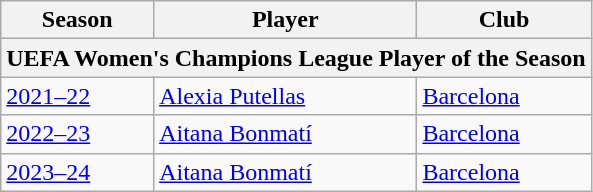<table class="wikitable">
<tr>
<th>Season</th>
<th>Player</th>
<th>Club</th>
</tr>
<tr>
<th colspan="3">UEFA Women's Champions League Player of the Season</th>
</tr>
<tr>
<td><a href='#'>2021–22</a></td>
<td> <a href='#'>Alexia Putellas</a></td>
<td> <a href='#'>Barcelona</a></td>
</tr>
<tr>
<td><a href='#'>2022–23</a></td>
<td> <a href='#'>Aitana Bonmatí</a></td>
<td> <a href='#'>Barcelona</a></td>
</tr>
<tr>
<td><a href='#'>2023–24</a></td>
<td> <a href='#'>Aitana Bonmatí</a></td>
<td> <a href='#'>Barcelona</a></td>
</tr>
</table>
